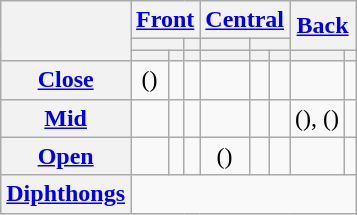<table class="wikitable">
<tr>
<th rowspan="3"></th>
<th colspan="3"><a href='#'>Front</a></th>
<th colspan="3"><a href='#'>Central</a></th>
<th colspan="2" rowspan="2"><a href='#'>Back</a></th>
</tr>
<tr style="text-align:center;">
<th colspan="2"></th>
<th></th>
<th></th>
<th colspan="2"></th>
</tr>
<tr style="text-align:center;">
<th></th>
<th></th>
<th></th>
<th></th>
<th></th>
<th></th>
<th></th>
<th></th>
</tr>
<tr style="text-align:center;">
<th><a href='#'>Close</a></th>
<td>()</td>
<td></td>
<td></td>
<td></td>
<td></td>
<td></td>
<td></td>
<td></td>
</tr>
<tr style="text-align:center;">
<th><a href='#'>Mid</a></th>
<td></td>
<td></td>
<td></td>
<td></td>
<td></td>
<td></td>
<td>(), ()</td>
<td></td>
</tr>
<tr style="text-align:center;">
<th><a href='#'>Open</a></th>
<td></td>
<td></td>
<td></td>
<td>()</td>
<td></td>
<td></td>
<td></td>
<td></td>
</tr>
<tr>
<th><a href='#'>Diphthongs</a></th>
<td colspan="8" align="center"></td>
</tr>
</table>
